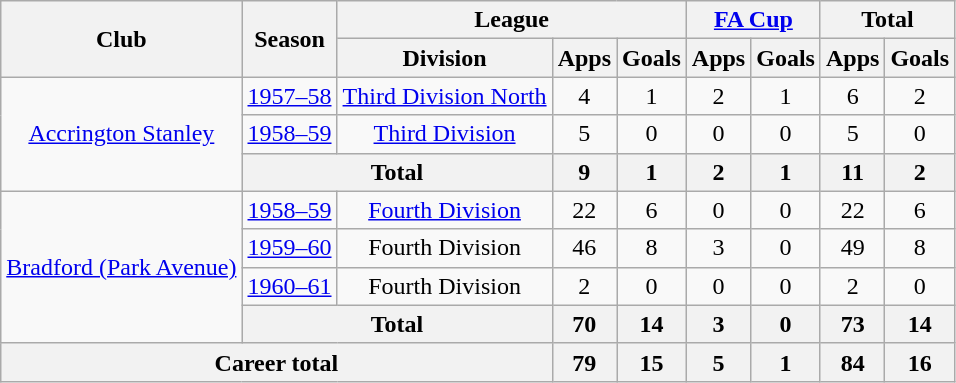<table class=wikitable style="text-align: center">
<tr>
<th rowspan=2>Club</th>
<th rowspan=2>Season</th>
<th colspan=3>League</th>
<th colspan=2><a href='#'>FA Cup</a></th>
<th colspan=2>Total</th>
</tr>
<tr>
<th>Division</th>
<th>Apps</th>
<th>Goals</th>
<th>Apps</th>
<th>Goals</th>
<th>Apps</th>
<th>Goals</th>
</tr>
<tr>
<td rowspan="3"><a href='#'>Accrington Stanley</a></td>
<td><a href='#'>1957–58</a></td>
<td><a href='#'>Third Division North</a></td>
<td>4</td>
<td>1</td>
<td>2</td>
<td>1</td>
<td>6</td>
<td>2</td>
</tr>
<tr>
<td><a href='#'>1958–59</a></td>
<td><a href='#'>Third Division</a></td>
<td>5</td>
<td>0</td>
<td>0</td>
<td>0</td>
<td>5</td>
<td>0</td>
</tr>
<tr>
<th colspan=2>Total</th>
<th>9</th>
<th>1</th>
<th>2</th>
<th>1</th>
<th>11</th>
<th>2</th>
</tr>
<tr>
<td rowspan="4"><a href='#'>Bradford (Park Avenue)</a></td>
<td><a href='#'>1958–59</a></td>
<td><a href='#'>Fourth Division</a></td>
<td>22</td>
<td>6</td>
<td>0</td>
<td>0</td>
<td>22</td>
<td>6</td>
</tr>
<tr>
<td><a href='#'>1959–60</a></td>
<td>Fourth Division</td>
<td>46</td>
<td>8</td>
<td>3</td>
<td>0</td>
<td>49</td>
<td>8</td>
</tr>
<tr>
<td><a href='#'>1960–61</a></td>
<td>Fourth Division</td>
<td>2</td>
<td>0</td>
<td>0</td>
<td>0</td>
<td>2</td>
<td>0</td>
</tr>
<tr>
<th colspan=2>Total</th>
<th>70</th>
<th>14</th>
<th>3</th>
<th>0</th>
<th>73</th>
<th>14</th>
</tr>
<tr>
<th colspan=3>Career total</th>
<th>79</th>
<th>15</th>
<th>5</th>
<th>1</th>
<th>84</th>
<th>16</th>
</tr>
</table>
